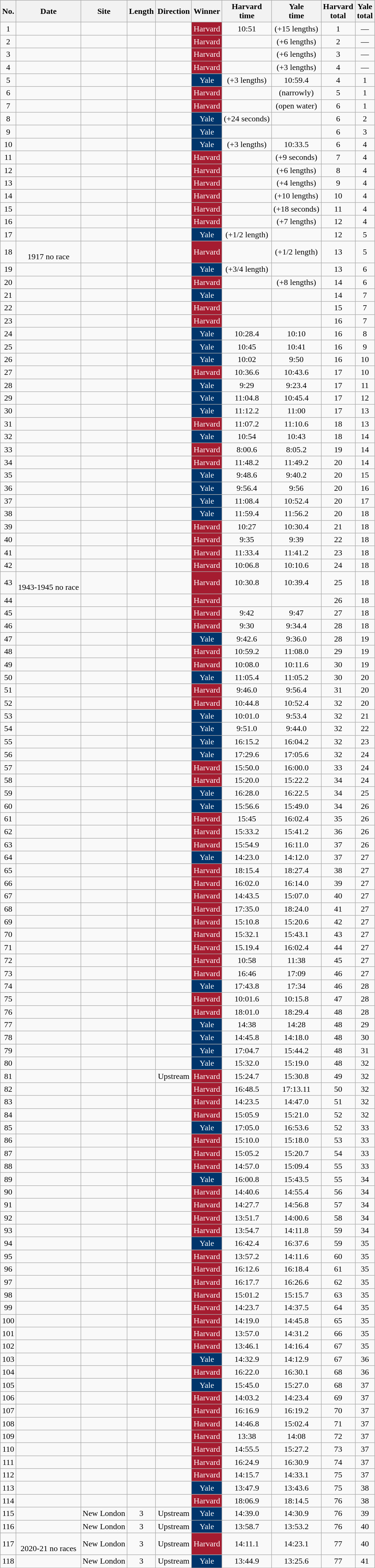<table class="wikitable sortable">
<tr style="background:#efefef;">
<th>No.</th>
<th>Date</th>
<th>Site</th>
<th>Length</th>
<th>Direction</th>
<th>Winner</th>
<th>Harvard<br>time</th>
<th>Yale<br>time</th>
<th>Harvard<br>total</th>
<th>Yale<br>total</th>
</tr>
<tr>
<td align="center">1</td>
<td align="center"></td>
<td align="center"></td>
<td align="center"></td>
<td align="center"></td>
<td style="background: #A51C30; color: #FFFFFF" align="center">Harvard</td>
<td align="center">10:51</td>
<td align="center">(+15 lengths)</td>
<td align="center">1</td>
<td align="center">—</td>
</tr>
<tr>
<td align="center">2</td>
<td align="center"></td>
<td align="center"></td>
<td align="center"></td>
<td align="center"></td>
<td style="background: #A51C30; color: #FFFFFF" align="center">Harvard</td>
<td align="center"></td>
<td align="center">(+6 lengths)</td>
<td align="center">2</td>
<td align="center">—</td>
</tr>
<tr>
<td align="center">3</td>
<td align="center"></td>
<td align="center"></td>
<td align="center"></td>
<td align="center"></td>
<td style="background: #A51C30; color: #FFFFFF" align="center">Harvard</td>
<td align="center"></td>
<td align="center">(+6 lengths)</td>
<td align="center">3</td>
<td align="center">—</td>
</tr>
<tr>
<td align="center">4</td>
<td align="center"></td>
<td align="center"></td>
<td align="center"></td>
<td align="center"></td>
<td style="background: #A51C30; color: #FFFFFF" align="center">Harvard</td>
<td align="center"></td>
<td align="center">(+3 lengths)</td>
<td align="center">4</td>
<td align="center">—</td>
</tr>
<tr>
<td align="center">5</td>
<td align="center"></td>
<td align="center"></td>
<td align="center"></td>
<td align="center"></td>
<td style="background: #00356B; color: #FFFFFF" align="center">Yale</td>
<td align="center">(+3 lengths)</td>
<td align="center">10:59.4</td>
<td align="center">4</td>
<td align="center">1</td>
</tr>
<tr>
<td align="center">6</td>
<td align="center"></td>
<td align="center"></td>
<td align="center"></td>
<td align="center"></td>
<td style="background: #A51C30; color: #FFFFFF" align="center">Harvard</td>
<td align="center"></td>
<td align="center">(narrowly)</td>
<td align="center">5</td>
<td align="center">1</td>
</tr>
<tr>
<td align="center">7</td>
<td align="center"></td>
<td align="center"></td>
<td align="center"></td>
<td align="center"></td>
<td style="background: #A51C30; color: #FFFFFF" align="center">Harvard</td>
<td align="center"></td>
<td align="center">(open water)</td>
<td align="center">6</td>
<td align="center">1</td>
</tr>
<tr>
<td align="center">8</td>
<td align="center"></td>
<td align="center"></td>
<td align="center"></td>
<td align="center"></td>
<td style="background: #00356B; color: #FFFFFF" align="center">Yale</td>
<td align="center">(+24 seconds)</td>
<td align="center"></td>
<td align="center">6</td>
<td align="center">2</td>
</tr>
<tr>
<td align="center">9</td>
<td align="center"></td>
<td align="center"></td>
<td align="center"></td>
<td align="center"></td>
<td style="background: #00356B; color: #FFFFFF" align="center">Yale</td>
<td align="center"></td>
<td align="center"></td>
<td align="center">6</td>
<td align="center">3</td>
</tr>
<tr>
<td align="center">10</td>
<td align="center"></td>
<td align="center"></td>
<td align="center"></td>
<td align="center"></td>
<td style="background: #00356B; color: #FFFFFF" align="center">Yale</td>
<td align="center">(+3 lengths)</td>
<td align="center">10:33.5</td>
<td align="center">6</td>
<td align="center">4</td>
</tr>
<tr>
<td align="center">11</td>
<td align="center"></td>
<td align="center"></td>
<td align="center"></td>
<td align="center"></td>
<td style="background: #A51C30; color: #FFFFFF" align="center">Harvard</td>
<td align="center"></td>
<td align="center">(+9 seconds)</td>
<td align="center">7</td>
<td align="center">4</td>
</tr>
<tr>
<td align="center">12</td>
<td align="center"></td>
<td align="center"></td>
<td align="center"></td>
<td align="center"></td>
<td style="background: #A51C30; color: #FFFFFF" align="center">Harvard</td>
<td align="center"></td>
<td align="center">(+6 lengths)</td>
<td align="center">8</td>
<td align="center">4</td>
</tr>
<tr>
<td align="center">13</td>
<td align="center"></td>
<td align="center"></td>
<td align="center"></td>
<td align="center"></td>
<td style="background: #A51C30; color: #FFFFFF" align="center">Harvard</td>
<td align="center"></td>
<td align="center">(+4 lengths)</td>
<td align="center">9</td>
<td align="center">4</td>
</tr>
<tr>
<td align="center">14</td>
<td align="center"></td>
<td align="center"></td>
<td align="center"></td>
<td align="center"></td>
<td style="background: #A51C30; color: #FFFFFF" align="center">Harvard</td>
<td align="center"></td>
<td align="center">(+10 lengths)</td>
<td align="center">10</td>
<td align="center">4</td>
</tr>
<tr>
<td align="center">15</td>
<td align="center"></td>
<td align="center"></td>
<td align="center"></td>
<td align="center"></td>
<td style="background: #A51C30; color: #FFFFFF" align="center">Harvard</td>
<td align="center"></td>
<td align="center">(+18 seconds)</td>
<td align="center">11</td>
<td align="center">4</td>
</tr>
<tr>
<td align="center">16</td>
<td align="center"></td>
<td align="center"></td>
<td align="center"></td>
<td align="center"></td>
<td style="background: #A51C30; color: #FFFFFF" align="center">Harvard</td>
<td align="center"></td>
<td align="center">(+7 lengths)</td>
<td align="center">12</td>
<td align="center">4</td>
</tr>
<tr>
<td align="center">17</td>
<td align="center"></td>
<td align="center"></td>
<td align="center"></td>
<td align="center"></td>
<td style="background: #00356B; color: #FFFFFF" align="center">Yale</td>
<td align="center">(+1/2 length)</td>
<td align="center"></td>
<td align="center">12</td>
<td align="center">5</td>
</tr>
<tr>
<td align="center">18</td>
<td align="center"><br><span>1917 no race</span></td>
<td align="center"></td>
<td align="center"></td>
<td align="center"></td>
<td style="background: #A51C30; color: #FFFFFF" align="center">Harvard</td>
<td align="center"></td>
<td align="center">(+1/2 length)</td>
<td align="center">13</td>
<td align="center">5</td>
</tr>
<tr>
<td align="center">19</td>
<td align="center"></td>
<td align="center"></td>
<td align="center"></td>
<td align="center"></td>
<td style="background: #00356B; color: #FFFFFF" align="center">Yale</td>
<td align="center">(+3/4 length)</td>
<td align="center"></td>
<td align="center">13</td>
<td align="center">6</td>
</tr>
<tr>
<td align="center">20</td>
<td align="center"></td>
<td align="center"></td>
<td align="center"></td>
<td align="center"></td>
<td style="background: #A51C30; color: #FFFFFF" align="center">Harvard</td>
<td align="center"></td>
<td align="center">(+8 lengths)</td>
<td align="center">14</td>
<td align="center">6</td>
</tr>
<tr>
<td align="center">21</td>
<td align="center"></td>
<td align="center"></td>
<td align="center"></td>
<td align="center"></td>
<td style="background: #00356B; color: #FFFFFF" align="center">Yale</td>
<td align="center"></td>
<td align="center"></td>
<td align="center">14</td>
<td align="center">7</td>
</tr>
<tr>
<td align="center">22</td>
<td align="center"></td>
<td align="center"></td>
<td align="center"></td>
<td align="center"></td>
<td style="background: #A51C30; color: #FFFFFF" align="center">Harvard</td>
<td align="center"></td>
<td align="center"></td>
<td align="center">15</td>
<td align="center">7</td>
</tr>
<tr>
<td align="center">23</td>
<td align="center"></td>
<td align="center"></td>
<td align="center"></td>
<td align="center"></td>
<td style="background: #A51C30; color: #FFFFFF" align="center">Harvard</td>
<td align="center"></td>
<td align="center"></td>
<td align="center">16</td>
<td align="center">7</td>
</tr>
<tr>
<td align="center">24</td>
<td align="center"></td>
<td align="center"></td>
<td align="center"></td>
<td align="center"></td>
<td style="background: #00356B; color: #FFFFFF" align="center">Yale</td>
<td align="center">10:28.4</td>
<td align="center">10:10</td>
<td align="center">16</td>
<td align="center">8</td>
</tr>
<tr>
<td align="center">25</td>
<td align="center"></td>
<td align="center"></td>
<td align="center"></td>
<td align="center"></td>
<td style="background: #00356B; color: #FFFFFF" align="center">Yale</td>
<td align="center">10:45</td>
<td align="center">10:41</td>
<td align="center">16</td>
<td align="center">9</td>
</tr>
<tr>
<td align="center">26</td>
<td align="center"></td>
<td align="center"></td>
<td align="center"></td>
<td align="center"></td>
<td style="background: #00356B; color: #FFFFFF" align="center">Yale</td>
<td align="center">10:02</td>
<td align="center">9:50</td>
<td align="center">16</td>
<td align="center">10</td>
</tr>
<tr>
<td align="center">27</td>
<td align="center"></td>
<td align="center"></td>
<td align="center"></td>
<td align="center"></td>
<td style="background: #A51C30; color: #FFFFFF" align="center">Harvard</td>
<td align="center">10:36.6</td>
<td align="center">10:43.6</td>
<td align="center">17</td>
<td align="center">10</td>
</tr>
<tr>
<td align="center">28</td>
<td align="center"></td>
<td align="center"></td>
<td align="center"></td>
<td align="center"></td>
<td style="background: #00356B; color: #FFFFFF" align="center">Yale</td>
<td align="center">9:29</td>
<td align="center">9:23.4</td>
<td align="center">17</td>
<td align="center">11</td>
</tr>
<tr>
<td align="center">29</td>
<td align="center"></td>
<td align="center"></td>
<td align="center"></td>
<td align="center"></td>
<td style="background: #00356B; color: #FFFFFF" align="center">Yale</td>
<td align="center">11:04.8</td>
<td align="center">10:45.4</td>
<td align="center">17</td>
<td align="center">12</td>
</tr>
<tr>
<td align="center">30</td>
<td align="center"></td>
<td align="center"></td>
<td align="center"></td>
<td align="center"></td>
<td style="background: #00356B; color: #FFFFFF" align="center">Yale</td>
<td align="center">11:12.2</td>
<td align="center">11:00</td>
<td align="center">17</td>
<td align="center">13</td>
</tr>
<tr>
<td align="center">31</td>
<td align="center"></td>
<td align="center"></td>
<td align="center"></td>
<td align="center"></td>
<td style="background: #A51C30; color: #FFFFFF" align="center">Harvard</td>
<td align="center">11:07.2</td>
<td align="center">11:10.6</td>
<td align="center">18</td>
<td align="center">13</td>
</tr>
<tr>
<td align="center">32</td>
<td align="center"></td>
<td align="center"></td>
<td align="center"></td>
<td align="center"></td>
<td style="background: #00356B; color: #FFFFFF" align="center">Yale</td>
<td align="center">10:54</td>
<td align="center">10:43</td>
<td align="center">18</td>
<td align="center">14</td>
</tr>
<tr>
<td align="center">33</td>
<td align="center"></td>
<td align="center"></td>
<td align="center"></td>
<td align="center"></td>
<td style="background: #A51C30; color: #FFFFFF" align="center">Harvard</td>
<td align="center">8:00.6</td>
<td align="center">8:05.2</td>
<td align="center">19</td>
<td align="center">14</td>
</tr>
<tr>
<td align="center">34</td>
<td align="center"></td>
<td align="center"></td>
<td align="center"></td>
<td align="center"></td>
<td style="background: #A51C30; color: #FFFFFF" align="center">Harvard</td>
<td align="center">11:48.2</td>
<td align="center">11:49.2</td>
<td align="center">20</td>
<td align="center">14</td>
</tr>
<tr>
<td align="center">35</td>
<td align="center"></td>
<td align="center"></td>
<td align="center"></td>
<td align="center"></td>
<td style="background: #00356B; color: #FFFFFF" align="center">Yale</td>
<td align="center">9:48.6</td>
<td align="center">9:40.2</td>
<td align="center">20</td>
<td align="center">15</td>
</tr>
<tr>
<td align="center">36</td>
<td align="center"></td>
<td align="center"></td>
<td align="center"></td>
<td align="center"></td>
<td style="background: #00356B; color: #FFFFFF" align="center">Yale</td>
<td align="center">9:56.4</td>
<td align="center">9:56</td>
<td align="center">20</td>
<td align="center">16</td>
</tr>
<tr>
<td align="center">37</td>
<td align="center"></td>
<td align="center"></td>
<td align="center"></td>
<td align="center"></td>
<td style="background: #00356B; color: #FFFFFF" align="center">Yale</td>
<td align="center">11:08.4</td>
<td align="center">10:52.4</td>
<td align="center">20</td>
<td align="center">17</td>
</tr>
<tr>
<td align="center">38</td>
<td align="center"></td>
<td align="center"></td>
<td align="center"></td>
<td align="center"></td>
<td style="background: #00356B; color: #FFFFFF" align="center">Yale</td>
<td align="center">11:59.4</td>
<td align="center">11:56.2</td>
<td align="center">20</td>
<td align="center">18</td>
</tr>
<tr>
<td align="center">39</td>
<td align="center"></td>
<td align="center"></td>
<td align="center"></td>
<td align="center"></td>
<td style="background: #A51C30; color: #FFFFFF" align="center">Harvard</td>
<td align="center">10:27</td>
<td align="center">10:30.4</td>
<td align="center">21</td>
<td align="center">18</td>
</tr>
<tr>
<td align="center">40</td>
<td align="center"></td>
<td align="center"></td>
<td align="center"></td>
<td align="center"></td>
<td style="background: #A51C30; color: #FFFFFF" align="center">Harvard</td>
<td align="center">9:35</td>
<td align="center">9:39</td>
<td align="center">22</td>
<td align="center">18</td>
</tr>
<tr>
<td align="center">41</td>
<td align="center"></td>
<td align="center"></td>
<td align="center"></td>
<td align="center"></td>
<td style="background: #A51C30; color: #FFFFFF" align="center">Harvard</td>
<td align="center">11:33.4</td>
<td align="center">11:41.2</td>
<td align="center">23</td>
<td align="center">18</td>
</tr>
<tr>
<td align="center">42</td>
<td align="center"></td>
<td align="center"></td>
<td align="center"></td>
<td align="center"></td>
<td style="background: #A51C30; color: #FFFFFF" align="center">Harvard</td>
<td align="center">10:06.8</td>
<td align="center">10:10.6</td>
<td align="center">24</td>
<td align="center">18</td>
</tr>
<tr>
<td align="center">43</td>
<td align="center"><br><span>1943-1945 no race</span></td>
<td align="center"></td>
<td align="center"></td>
<td align="center"></td>
<td style="background: #A51C30; color: #FFFFFF" align="center">Harvard</td>
<td align="center">10:30.8</td>
<td align="center">10:39.4</td>
<td align="center">25</td>
<td align="center">18</td>
</tr>
<tr>
<td align="center">44</td>
<td align="center"></td>
<td align="center"></td>
<td align="center"></td>
<td align="center"></td>
<td style="background: #A51C30; color: #FFFFFF" align="center">Harvard</td>
<td align="center"></td>
<td align="center"></td>
<td align="center">26</td>
<td align="center">18</td>
</tr>
<tr>
<td align="center">45</td>
<td align="center"></td>
<td align="center"></td>
<td align="center"></td>
<td align="center"></td>
<td style="background: #A51C30; color: #FFFFFF" align="center">Harvard</td>
<td align="center">9:42</td>
<td align="center">9:47</td>
<td align="center">27</td>
<td align="center">18</td>
</tr>
<tr>
<td align="center">46</td>
<td align="center"></td>
<td align="center"></td>
<td align="center"></td>
<td align="center"></td>
<td style="background: #A51C30; color: #FFFFFF" align="center">Harvard</td>
<td align="center">9:30</td>
<td align="center">9:34.4</td>
<td align="center">28</td>
<td align="center">18</td>
</tr>
<tr>
<td align="center">47</td>
<td align="center"></td>
<td align="center"></td>
<td align="center"></td>
<td align="center"></td>
<td style="background: #00356B; color: #FFFFFF" align="center">Yale</td>
<td align="center">9:42.6</td>
<td align="center">9:36.0</td>
<td align="center">28</td>
<td align="center">19</td>
</tr>
<tr>
<td align="center">48</td>
<td align="center"></td>
<td align="center"></td>
<td align="center"></td>
<td align="center"></td>
<td style="background: #A51C30; color: #FFFFFF" align="center">Harvard</td>
<td align="center">10:59.2</td>
<td align="center">11:08.0</td>
<td align="center">29</td>
<td align="center">19</td>
</tr>
<tr>
<td align="center">49</td>
<td align="center"></td>
<td align="center"></td>
<td align="center"></td>
<td align="center"></td>
<td style="background: #A51C30; color: #FFFFFF" align="center">Harvard</td>
<td align="center">10:08.0</td>
<td align="center">10:11.6</td>
<td align="center">30</td>
<td align="center">19</td>
</tr>
<tr>
<td align="center">50</td>
<td align="center"></td>
<td align="center"></td>
<td align="center"></td>
<td align="center"></td>
<td style="background: #00356B; color: #FFFFFF" align="center">Yale</td>
<td align="center">11:05.4</td>
<td align="center">11:05.2</td>
<td align="center">30</td>
<td align="center">20</td>
</tr>
<tr>
<td align="center">51</td>
<td align="center"></td>
<td align="center"></td>
<td align="center"></td>
<td align="center"></td>
<td style="background: #A51C30; color: #FFFFFF" align="center">Harvard</td>
<td align="center">9:46.0</td>
<td align="center">9:56.4</td>
<td align="center">31</td>
<td align="center">20</td>
</tr>
<tr>
<td align="center">52</td>
<td align="center"></td>
<td align="center"></td>
<td align="center"></td>
<td align="center"></td>
<td style="background: #A51C30; color: #FFFFFF" align="center">Harvard</td>
<td align="center">10:44.8</td>
<td align="center">10:52.4</td>
<td align="center">32</td>
<td align="center">20</td>
</tr>
<tr>
<td align="center">53</td>
<td align="center"></td>
<td align="center"></td>
<td align="center"></td>
<td align="center"></td>
<td style="background: #00356B; color: #FFFFFF" align="center">Yale</td>
<td align="center">10:01.0</td>
<td align="center">9:53.4</td>
<td align="center">32</td>
<td align="center">21</td>
</tr>
<tr>
<td align="center">54</td>
<td align="center"></td>
<td align="center"></td>
<td align="center"></td>
<td align="center"></td>
<td style="background: #00356B; color: #FFFFFF" align="center">Yale</td>
<td align="center">9:51.0</td>
<td align="center">9:44.0</td>
<td align="center">32</td>
<td align="center">22</td>
</tr>
<tr>
<td align="center">55</td>
<td align="center"></td>
<td align="center"></td>
<td align="center"></td>
<td align="center"></td>
<td style="background: #00356B; color: #FFFFFF" align="center">Yale</td>
<td align="center">16:15.2</td>
<td align="center">16:04.2</td>
<td align="center">32</td>
<td align="center">23</td>
</tr>
<tr>
<td align="center">56</td>
<td align="center"></td>
<td align="center"></td>
<td align="center"></td>
<td align="center"></td>
<td style="background: #00356B; color: #FFFFFF" align="center">Yale</td>
<td align="center">17:29.6</td>
<td align="center">17:05.6</td>
<td align="center">32</td>
<td align="center">24</td>
</tr>
<tr>
<td align="center">57</td>
<td align="center"></td>
<td align="center"></td>
<td align="center"></td>
<td align="center"></td>
<td style="background: #A51C30; color: #FFFFFF" align="center">Harvard</td>
<td align="center">15:50.0</td>
<td align="center">16:00.0</td>
<td align="center">33</td>
<td align="center">24</td>
</tr>
<tr>
<td align="center">58</td>
<td align="center"></td>
<td align="center"></td>
<td align="center"></td>
<td align="center"></td>
<td style="background: #A51C30; color: #FFFFFF" align="center">Harvard</td>
<td align="center">15:20.0</td>
<td align="center">15:22.2</td>
<td align="center">34</td>
<td align="center">24</td>
</tr>
<tr>
<td align="center">59</td>
<td align="center"></td>
<td align="center"></td>
<td align="center"></td>
<td align="center"></td>
<td style="background: #00356B; color: #FFFFFF" align="center">Yale</td>
<td align="center">16:28.0</td>
<td align="center">16:22.5</td>
<td align="center">34</td>
<td align="center">25</td>
</tr>
<tr>
<td align="center">60</td>
<td align="center"></td>
<td align="center"></td>
<td align="center"></td>
<td align="center"></td>
<td style="background: #00356B; color: #FFFFFF" align="center">Yale</td>
<td align="center">15:56.6</td>
<td align="center">15:49.0</td>
<td align="center">34</td>
<td align="center">26</td>
</tr>
<tr>
<td align="center">61</td>
<td align="center"></td>
<td align="center"></td>
<td align="center"></td>
<td align="center"></td>
<td style="background: #A51C30; color: #FFFFFF" align="center">Harvard</td>
<td align="center">15:45</td>
<td align="center">16:02.4</td>
<td align="center">35</td>
<td align="center">26</td>
</tr>
<tr>
<td align="center">62</td>
<td align="center"></td>
<td align="center"></td>
<td align="center"></td>
<td align="center"></td>
<td style="background: #A51C30; color: #FFFFFF" align="center">Harvard</td>
<td align="center">15:33.2</td>
<td align="center">15:41.2</td>
<td align="center">36</td>
<td align="center">26</td>
</tr>
<tr>
<td align="center">63</td>
<td align="center"></td>
<td align="center"></td>
<td align="center"></td>
<td align="center"></td>
<td style="background: #A51C30; color: #FFFFFF" align="center">Harvard</td>
<td align="center">15:54.9</td>
<td align="center">16:11.0</td>
<td align="center">37</td>
<td align="center">26</td>
</tr>
<tr>
<td align="center">64</td>
<td align="center"></td>
<td align="center"></td>
<td align="center"></td>
<td align="center"></td>
<td style="background: #00356B; color: #FFFFFF" align="center">Yale</td>
<td align="center">14:23.0</td>
<td align="center">14:12.0</td>
<td align="center">37</td>
<td align="center">27</td>
</tr>
<tr>
<td align="center">65</td>
<td align="center"></td>
<td align="center"></td>
<td align="center"></td>
<td align="center"></td>
<td style="background: #A51C30; color: #FFFFFF" align="center">Harvard</td>
<td align="center">18:15.4</td>
<td align="center">18:27.4</td>
<td align="center">38</td>
<td align="center">27</td>
</tr>
<tr>
<td align="center">66</td>
<td align="center"></td>
<td align="center"></td>
<td align="center"></td>
<td align="center"></td>
<td style="background: #A51C30; color: #FFFFFF" align="center">Harvard</td>
<td align="center">16:02.0</td>
<td align="center">16:14.0</td>
<td align="center">39</td>
<td align="center">27</td>
</tr>
<tr>
<td align="center">67</td>
<td align="center"></td>
<td align="center"></td>
<td align="center"></td>
<td align="center"></td>
<td style="background: #A51C30; color: #FFFFFF" align="center">Harvard</td>
<td align="center">14:43.5</td>
<td align="center">15:07.0</td>
<td align="center">40</td>
<td align="center">27</td>
</tr>
<tr>
<td align="center">68</td>
<td align="center"></td>
<td align="center"></td>
<td align="center"></td>
<td align="center"></td>
<td style="background: #A51C30; color: #FFFFFF" align="center">Harvard</td>
<td align="center">17:35.0</td>
<td align="center">18:24.0</td>
<td align="center">41</td>
<td align="center">27</td>
</tr>
<tr>
<td align="center">69</td>
<td align="center"></td>
<td align="center"></td>
<td align="center"></td>
<td align="center"></td>
<td style="background: #A51C30; color: #FFFFFF" align="center">Harvard</td>
<td align="center">15:10.8</td>
<td align="center">15:20.6</td>
<td align="center">42</td>
<td align="center">27</td>
</tr>
<tr>
<td align="center">70</td>
<td align="center"></td>
<td align="center"></td>
<td align="center"></td>
<td align="center"></td>
<td style="background: #A51C30; color: #FFFFFF" align="center">Harvard</td>
<td align="center">15:32.1</td>
<td align="center">15:43.1</td>
<td align="center">43</td>
<td align="center">27</td>
</tr>
<tr>
<td align="center">71</td>
<td align="center"></td>
<td align="center"></td>
<td align="center"></td>
<td align="center"></td>
<td style="background: #A51C30; color: #FFFFFF" align="center">Harvard</td>
<td align="center">15.19.4</td>
<td align="center">16:02.4</td>
<td align="center">44</td>
<td align="center">27</td>
</tr>
<tr>
<td align="center">72</td>
<td align="center"></td>
<td align="center"></td>
<td align="center"></td>
<td align="center"></td>
<td style="background: #A51C30; color: #FFFFFF" align="center">Harvard</td>
<td align="center">10:58</td>
<td align="center">11:38</td>
<td align="center">45</td>
<td align="center">27</td>
</tr>
<tr>
<td align="center">73</td>
<td align="center"></td>
<td align="center"></td>
<td align="center"></td>
<td align="center"></td>
<td style="background: #A51C30; color: #FFFFFF" align="center">Harvard</td>
<td align="center">16:46</td>
<td align="center">17:09</td>
<td align="center">46</td>
<td align="center">27</td>
</tr>
<tr>
<td align="center">74</td>
<td align="center"></td>
<td align="center"></td>
<td align="center"></td>
<td align="center"></td>
<td style="background: #00356B; color: #FFFFFF" align="center">Yale</td>
<td align="center">17:43.8</td>
<td align="center">17:34</td>
<td align="center">46</td>
<td align="center">28</td>
</tr>
<tr>
<td align="center">75</td>
<td align="center"></td>
<td align="center"></td>
<td align="center"></td>
<td align="center"></td>
<td style="background: #A51C30; color: #FFFFFF" align="center">Harvard</td>
<td align="center">10:01.6</td>
<td align="center">10:15.8</td>
<td align="center">47</td>
<td align="center">28</td>
</tr>
<tr>
<td align="center">76</td>
<td align="center"></td>
<td align="center"></td>
<td align="center"></td>
<td align="center"></td>
<td style="background: #A51C30; color: #FFFFFF" align="center">Harvard</td>
<td align="center">18:01.0</td>
<td align="center">18:29.4</td>
<td align="center">48</td>
<td align="center">28</td>
</tr>
<tr>
<td align="center">77</td>
<td align="center"></td>
<td align="center"></td>
<td align="center"></td>
<td align="center"></td>
<td style="background: #00356B; color: #FFFFFF" align="center">Yale</td>
<td align="center">14:38</td>
<td align="center">14:28</td>
<td align="center">48</td>
<td align="center">29</td>
</tr>
<tr>
<td align="center">78</td>
<td align="center"></td>
<td align="center"></td>
<td align="center"></td>
<td align="center"></td>
<td style="background: #00356B; color: #FFFFFF" align="center">Yale</td>
<td align="center">14:45.8</td>
<td align="center">14:18.0</td>
<td align="center">48</td>
<td align="center">30</td>
</tr>
<tr>
<td align="center">79</td>
<td align="center"></td>
<td align="center"></td>
<td align="center"></td>
<td align="center"></td>
<td style="background: #00356B; color: #FFFFFF" align="center">Yale</td>
<td align="center">17:04.7</td>
<td align="center">15:44.2</td>
<td align="center">48</td>
<td align="center">31</td>
</tr>
<tr>
<td align="center">80</td>
<td align="center"></td>
<td align="center"></td>
<td align="center"></td>
<td align="center"></td>
<td style="background: #00356B; color: #FFFFFF" align="center">Yale</td>
<td align="center">15:32.0</td>
<td align="center">15:19.0</td>
<td align="center">48</td>
<td align="center">32</td>
</tr>
<tr>
<td align="center">81</td>
<td align="center"></td>
<td align="center"></td>
<td align="center"></td>
<td align="center">Upstream</td>
<td style="background: #A51C30; color: #FFFFFF" align="center">Harvard</td>
<td align="center">15:24.7</td>
<td align="center">15:30.8</td>
<td align="center">49</td>
<td align="center">32</td>
</tr>
<tr>
<td align="center">82</td>
<td align="center"></td>
<td align="center"></td>
<td align="center"></td>
<td align="center"></td>
<td style="background: #A51C30; color: #FFFFFF" align="center">Harvard</td>
<td align="center">16:48.5</td>
<td align="center">17:13.11</td>
<td align="center">50</td>
<td align="center">32</td>
</tr>
<tr>
<td align="center">83</td>
<td align="center"></td>
<td align="center"></td>
<td align="center"></td>
<td align="center"></td>
<td style="background: #A51C30; color: #FFFFFF" align="center">Harvard</td>
<td align="center">14:23.5</td>
<td align="center">14:47.0</td>
<td align="center">51</td>
<td align="center">32</td>
</tr>
<tr>
<td align="center">84</td>
<td align="center"></td>
<td align="center"></td>
<td align="center"></td>
<td align="center"></td>
<td style="background: #A51C30; color: #FFFFFF" align="center">Harvard</td>
<td align="center">15:05.9</td>
<td align="center">15:21.0</td>
<td align="center">52</td>
<td align="center">32</td>
</tr>
<tr>
<td align="center">85</td>
<td align="center"></td>
<td align="center"></td>
<td align="center"></td>
<td align="center"></td>
<td style="background: #00356B; color: #FFFFFF" align="center">Yale</td>
<td align="center">17:05.0</td>
<td align="center">16:53.6</td>
<td align="center">52</td>
<td align="center">33</td>
</tr>
<tr>
<td align="center">86</td>
<td align="center"></td>
<td align="center"></td>
<td align="center"></td>
<td align="center"></td>
<td style="background: #A51C30; color: #FFFFFF" align="center">Harvard</td>
<td align="center">15:10.0</td>
<td align="center">15:18.0</td>
<td align="center">53</td>
<td align="center">33</td>
</tr>
<tr>
<td align="center">87</td>
<td align="center"></td>
<td align="center"></td>
<td align="center"></td>
<td align="center"></td>
<td style="background: #A51C30; color: #FFFFFF" align="center">Harvard</td>
<td align="center">15:05.2</td>
<td align="center">15:20.7</td>
<td align="center">54</td>
<td align="center">33</td>
</tr>
<tr>
<td align="center">88</td>
<td align="center"></td>
<td align="center"></td>
<td align="center"></td>
<td align="center"></td>
<td style="background: #A51C30; color: #FFFFFF" align="center">Harvard</td>
<td align="center">14:57.0</td>
<td align="center">15:09.4</td>
<td align="center">55</td>
<td align="center">33</td>
</tr>
<tr>
<td align="center">89</td>
<td align="center"></td>
<td align="center"></td>
<td align="center"></td>
<td align="center"></td>
<td style="background: #00356B; color: #FFFFFF" align="center">Yale</td>
<td align="center">16:00.8</td>
<td align="center">15:43.5</td>
<td align="center">55</td>
<td align="center">34</td>
</tr>
<tr>
<td align="center">90</td>
<td align="center"></td>
<td align="center"></td>
<td align="center"></td>
<td align="center"></td>
<td style="background: #A51C30; color: #FFFFFF" align="center">Harvard</td>
<td align="center">14:40.6</td>
<td align="center">14:55.4</td>
<td align="center">56</td>
<td align="center">34</td>
</tr>
<tr>
<td align="center">91</td>
<td align="center"></td>
<td align="center"></td>
<td align="center"></td>
<td align="center"></td>
<td style="background: #A51C30; color: #FFFFFF" align="center">Harvard</td>
<td align="center">14:27.7</td>
<td align="center">14:56.8</td>
<td align="center">57</td>
<td align="center">34</td>
</tr>
<tr>
<td align="center">92</td>
<td align="center"></td>
<td align="center"></td>
<td align="center"></td>
<td align="center"></td>
<td style="background: #A51C30; color: #FFFFFF" align="center">Harvard</td>
<td align="center">13:51.7</td>
<td align="center">14:00.6</td>
<td align="center">58</td>
<td align="center">34</td>
</tr>
<tr>
<td align="center">93</td>
<td align="center"></td>
<td align="center"></td>
<td align="center"></td>
<td align="center"></td>
<td style="background: #A51C30; color: #FFFFFF" align="center">Harvard</td>
<td align="center">13:54.7</td>
<td align="center">14:11.8</td>
<td align="center">59</td>
<td align="center">34</td>
</tr>
<tr>
<td align="center">94</td>
<td align="center"></td>
<td align="center"></td>
<td align="center"></td>
<td align="center"></td>
<td style="background: #00356B; color: #FFFFFF" align="center">Yale</td>
<td align="center">16:42.4</td>
<td align="center">16:37.6</td>
<td align="center">59</td>
<td align="center">35</td>
</tr>
<tr>
<td align="center">95</td>
<td align="center"></td>
<td align="center"></td>
<td align="center"></td>
<td align="center"></td>
<td style="background: #A51C30; color: #FFFFFF" align="center">Harvard</td>
<td align="center">13:57.2</td>
<td align="center">14:11.6</td>
<td align="center">60</td>
<td align="center">35</td>
</tr>
<tr>
<td align="center">96</td>
<td align="center"></td>
<td align="center"></td>
<td align="center"></td>
<td align="center"></td>
<td style="background: #A51C30; color: #FFFFFF" align="center">Harvard</td>
<td align="center">16:12.6</td>
<td align="center">16:18.4</td>
<td align="center">61</td>
<td align="center">35</td>
</tr>
<tr>
<td align="center">97</td>
<td align="center"></td>
<td align="center"></td>
<td align="center"></td>
<td align="center"></td>
<td style="background: #A51C30; color: #FFFFFF" align="center">Harvard</td>
<td align="center">16:17.7</td>
<td align="center">16:26.6</td>
<td align="center">62</td>
<td align="center">35</td>
</tr>
<tr>
<td align="center">98</td>
<td align="center"></td>
<td align="center"></td>
<td align="center"></td>
<td align="center"></td>
<td style="background: #A51C30; color: #FFFFFF" align="center">Harvard</td>
<td align="center">15:01.2</td>
<td align="center">15:15.7</td>
<td align="center">63</td>
<td align="center">35</td>
</tr>
<tr>
<td align="center">99</td>
<td align="center"></td>
<td align="center"></td>
<td align="center"></td>
<td align="center"></td>
<td style="background: #A51C30; color: #FFFFFF" align="center">Harvard</td>
<td align="center">14:23.7</td>
<td align="center">14:37.5</td>
<td align="center">64</td>
<td align="center">35</td>
</tr>
<tr>
<td align="center">100</td>
<td align="center"></td>
<td align="center"></td>
<td align="center"></td>
<td align="center"></td>
<td style="background: #A51C30; color: #FFFFFF" align="center">Harvard</td>
<td align="center">14:19.0</td>
<td align="center">14:45.8</td>
<td align="center">65</td>
<td align="center">35</td>
</tr>
<tr>
<td align="center">101</td>
<td align="center"></td>
<td align="center"></td>
<td align="center"></td>
<td align="center"></td>
<td style="background: #A51C30; color: #FFFFFF" align="center">Harvard</td>
<td align="center">13:57.0</td>
<td align="center">14:31.2</td>
<td align="center">66</td>
<td align="center">35</td>
</tr>
<tr>
<td align="center">102</td>
<td align="center"></td>
<td align="center"></td>
<td align="center"></td>
<td align="center"></td>
<td style="background: #A51C30; color: #FFFFFF" align="center">Harvard</td>
<td align="center">13:46.1</td>
<td align="center">14:16.4</td>
<td align="center">67</td>
<td align="center">35</td>
</tr>
<tr>
<td align="center">103</td>
<td align="center"></td>
<td align="center"></td>
<td align="center"></td>
<td align="center"></td>
<td style="background: #00356B; color: #FFFFFF" align="center">Yale</td>
<td align="center">14:32.9</td>
<td align="center">14:12.9</td>
<td align="center">67</td>
<td align="center">36</td>
</tr>
<tr>
<td align="center">104</td>
<td align="center"></td>
<td align="center"></td>
<td align="center"></td>
<td align="center"></td>
<td style="background: #A51C30; color: #FFFFFF" align="center">Harvard</td>
<td align="center">16:22.0</td>
<td align="center">16:30.1</td>
<td align="center">68</td>
<td align="center">36</td>
</tr>
<tr>
<td align="center">105</td>
<td align="center"></td>
<td align="center"></td>
<td align="center"></td>
<td align="center"></td>
<td style="background: #00356B; color: #FFFFFF" align="center">Yale</td>
<td align="center">15:45.0</td>
<td align="center">15:27.0</td>
<td align="center">68</td>
<td align="center">37</td>
</tr>
<tr>
<td align="center">106</td>
<td align="center"></td>
<td align="center"></td>
<td align="center"></td>
<td align="center"></td>
<td style="background: #A51C30; color: #FFFFFF" align="center">Harvard</td>
<td align="center">14:03.2</td>
<td align="center">14:23.4</td>
<td align="center">69</td>
<td align="center">37</td>
</tr>
<tr>
<td align="center">107</td>
<td align="center"></td>
<td align="center"></td>
<td align="center"></td>
<td align="center"></td>
<td style="background: #A51C30; color: #FFFFFF" align="center">Harvard</td>
<td align="center">16:16.9</td>
<td align="center">16:19.2</td>
<td align="center">70</td>
<td align="center">37</td>
</tr>
<tr>
<td align="center">108</td>
<td align="center"></td>
<td align="center"></td>
<td align="center"></td>
<td align="center"></td>
<td style="background: #A51C30; color: #FFFFFF" align="center">Harvard</td>
<td align="center">14:46.8</td>
<td align="center">15:02.4</td>
<td align="center">71</td>
<td align="center">37</td>
</tr>
<tr>
<td align="center">109</td>
<td align="center"></td>
<td align="center"></td>
<td align="center"></td>
<td align="center"></td>
<td style="background: #A51C30; color: #FFFFFF" align="center">Harvard</td>
<td align="center">13:38</td>
<td align="center">14:08</td>
<td align="center">72</td>
<td align="center">37</td>
</tr>
<tr>
<td align="center">110</td>
<td align="center"></td>
<td align="center"></td>
<td align="center"></td>
<td align="center"></td>
<td style="background: #A51C30; color: #FFFFFF" align="center">Harvard</td>
<td align="center">14:55.5</td>
<td align="center">15:27.2</td>
<td align="center">73</td>
<td align="center">37</td>
</tr>
<tr>
<td align="center">111</td>
<td align="center"></td>
<td align="center"></td>
<td align="center"></td>
<td align="center"></td>
<td style="background: #A51C30; color: #FFFFFF" align="center">Harvard</td>
<td align="center">16:24.9</td>
<td align="center">16:30.9</td>
<td align="center">74</td>
<td align="center">37</td>
</tr>
<tr>
<td align="center">112</td>
<td align="center"></td>
<td align="center"></td>
<td align="center"></td>
<td align="center"></td>
<td style="background: #A51C30; color: #FFFFFF" align="center">Harvard</td>
<td align="center">14:15.7</td>
<td align="center">14:33.1</td>
<td align="center">75</td>
<td align="center">37</td>
</tr>
<tr>
<td align="center">113</td>
<td align="center"></td>
<td align="center"></td>
<td align="center"></td>
<td align="center"></td>
<td style="background: #00356B; color: #FFFFFF" align="center">Yale</td>
<td align="center">13:47.9</td>
<td align="center">13:43.6</td>
<td align="center">75</td>
<td align="center">38</td>
</tr>
<tr>
<td align="center">114</td>
<td align="center"></td>
<td align="center"></td>
<td align="center"></td>
<td align="center"></td>
<td style="background: #A51C30; color: #FFFFFF" align="center">Harvard</td>
<td align="center">18:06.9</td>
<td align="center">18:14.5</td>
<td align="center">76</td>
<td align="center">38</td>
</tr>
<tr>
<td align="center">115</td>
<td align="center"></td>
<td align="center">New London</td>
<td align="center">3</td>
<td align="center">Upstream</td>
<td style="background: #00356B; color: #FFFFFF" align="center">Yale</td>
<td align="center">14:39.0</td>
<td align="center">14:30.9</td>
<td align="center">76</td>
<td align="center">39</td>
</tr>
<tr>
<td align="center">116</td>
<td align="center"></td>
<td align="center">New London</td>
<td align="center">3</td>
<td align="center">Upstream</td>
<td style="background: #00356B; color: #FFFFFF" align="center">Yale</td>
<td align="center">13:58.7</td>
<td align="center">13:53.2</td>
<td align="center">76</td>
<td align="center">40</td>
</tr>
<tr>
<td align="center">117</td>
<td align="center"> <br><span>2020-21 no races</span></td>
<td align="center">New London</td>
<td align="center">3</td>
<td align="center">Upstream</td>
<td style="background: #A51C30; color: #FFFFFF" align="center">Harvard</td>
<td align="center">14:11.1</td>
<td align="center">14:23.1</td>
<td align="center">77</td>
<td align="center">40</td>
</tr>
<tr>
<td align="center">118</td>
<td align="center"></td>
<td align="center">New London</td>
<td align="center">3</td>
<td align="center">Upstream</td>
<td style="background: #00356B; color: #FFFFFF" align="center">Yale</td>
<td align="center">13:44.9</td>
<td align="center">13:25.6</td>
<td align="center">77</td>
<td align="center">41</td>
</tr>
</table>
